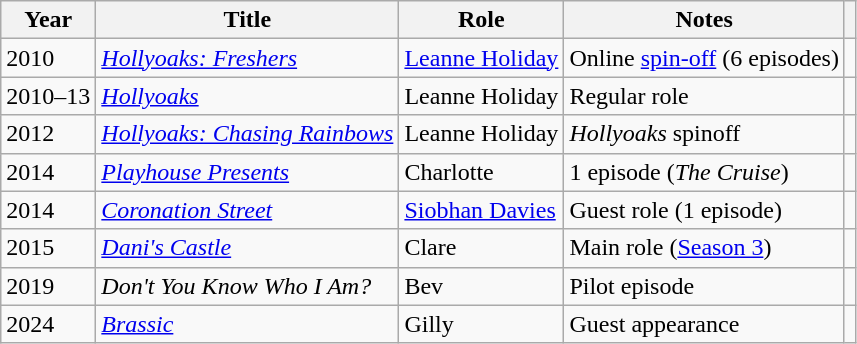<table class="wikitable sortable plainrowheaders">
<tr>
<th scope="col">Year</th>
<th scope="col">Title</th>
<th scope="col">Role</th>
<th scope="col" class="unsortable">Notes</th>
<th scope="col" class="unsortable"></th>
</tr>
<tr>
<td>2010</td>
<td><em><a href='#'>Hollyoaks: Freshers</a></em></td>
<td><a href='#'>Leanne Holiday</a></td>
<td>Online <a href='#'>spin-off</a> (6 episodes)</td>
<td style="text-align:center;"></td>
</tr>
<tr>
<td>2010–13</td>
<td><em><a href='#'>Hollyoaks</a></em></td>
<td>Leanne Holiday</td>
<td>Regular role</td>
<td style="text-align:center;"></td>
</tr>
<tr>
<td>2012</td>
<td><em><a href='#'>Hollyoaks: Chasing Rainbows</a></em></td>
<td>Leanne Holiday</td>
<td><em>Hollyoaks</em> spinoff</td>
<td style="text-align:center;"></td>
</tr>
<tr>
<td>2014</td>
<td><em><a href='#'>Playhouse Presents</a></em></td>
<td>Charlotte</td>
<td>1 episode (<em>The Cruise</em>)</td>
<td style="text-align:center;"></td>
</tr>
<tr>
<td>2014</td>
<td><em><a href='#'>Coronation Street</a></em></td>
<td><a href='#'>Siobhan Davies</a></td>
<td>Guest role (1 episode)</td>
<td style="text-align:center;"></td>
</tr>
<tr>
<td>2015</td>
<td><em><a href='#'>Dani's Castle</a></em></td>
<td>Clare</td>
<td>Main role (<a href='#'>Season 3</a>)</td>
<td style="text-align:center;"></td>
</tr>
<tr>
<td>2019</td>
<td><em>Don't You Know Who I Am?</em></td>
<td>Bev</td>
<td>Pilot episode</td>
<td style="text-align:center;"></td>
</tr>
<tr>
<td>2024</td>
<td><em><a href='#'>Brassic</a></em></td>
<td>Gilly</td>
<td>Guest appearance</td>
<td style="text-align:center;"></td>
</tr>
</table>
